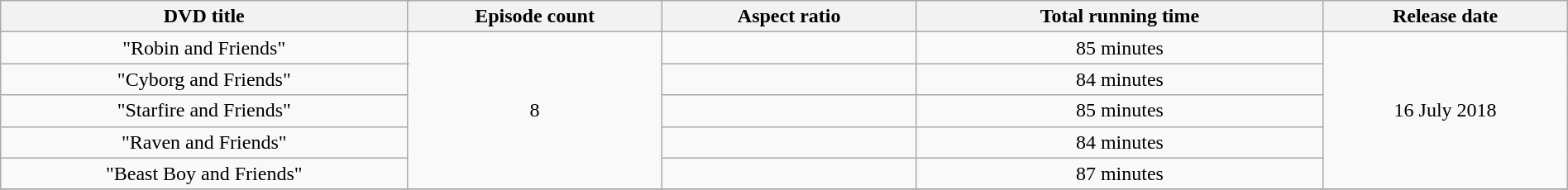<table class="wikitable" width="100%" style="vertical-align:top">
<tr>
<th colspan="2" width="20%">DVD title</th>
<th width="12.5%">Episode count</th>
<th width="12.5%">Aspect ratio</th>
<th width="20%">Total running time</th>
<th width="12%">Release date</th>
</tr>
<tr>
<td colspan="2" align="center">"Robin and Friends"</td>
<td rowspan="5" align="center">8</td>
<td rowspan="1" align="center"></td>
<td rowspan="1" align="center">85 minutes</td>
<td rowspan="5" align="center">16 July 2018</td>
</tr>
<tr>
<td colspan="2" align="center">"Cyborg and Friends"</td>
<td align="center"></td>
<td align="center">84 minutes</td>
</tr>
<tr>
<td colspan="2" align="center">"Starfire and Friends"</td>
<td align="center"></td>
<td align="center">85 minutes</td>
</tr>
<tr>
<td colspan="2" align="center">"Raven and Friends"</td>
<td align="center"></td>
<td align="center">84 minutes</td>
</tr>
<tr>
<td colspan="2" align="center">"Beast Boy and Friends"</td>
<td align="center"></td>
<td align="center">87 minutes</td>
</tr>
<tr>
</tr>
</table>
